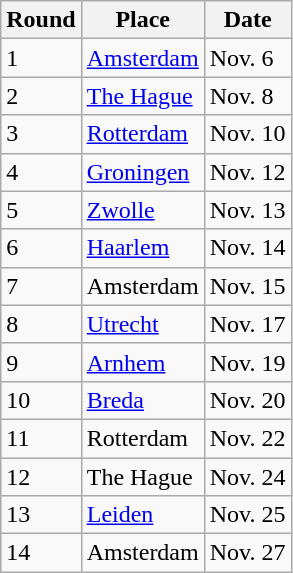<table class="wikitable">
<tr>
<th>Round</th>
<th>Place</th>
<th>Date</th>
</tr>
<tr>
<td>1</td>
<td><a href='#'>Amsterdam</a></td>
<td>Nov. 6</td>
</tr>
<tr>
<td>2</td>
<td><a href='#'>The Hague</a></td>
<td>Nov. 8</td>
</tr>
<tr>
<td>3</td>
<td><a href='#'>Rotterdam</a></td>
<td>Nov. 10</td>
</tr>
<tr>
<td>4</td>
<td><a href='#'>Groningen</a></td>
<td>Nov. 12</td>
</tr>
<tr>
<td>5</td>
<td><a href='#'>Zwolle</a></td>
<td>Nov. 13</td>
</tr>
<tr>
<td>6</td>
<td><a href='#'>Haarlem</a></td>
<td>Nov. 14</td>
</tr>
<tr>
<td>7</td>
<td>Amsterdam</td>
<td>Nov. 15</td>
</tr>
<tr>
<td>8</td>
<td><a href='#'>Utrecht</a></td>
<td>Nov. 17</td>
</tr>
<tr>
<td>9</td>
<td><a href='#'>Arnhem</a></td>
<td>Nov. 19</td>
</tr>
<tr>
<td>10</td>
<td><a href='#'>Breda</a></td>
<td>Nov. 20</td>
</tr>
<tr>
<td>11</td>
<td>Rotterdam</td>
<td>Nov. 22</td>
</tr>
<tr>
<td>12</td>
<td>The Hague</td>
<td>Nov. 24</td>
</tr>
<tr>
<td>13</td>
<td><a href='#'>Leiden</a></td>
<td>Nov. 25</td>
</tr>
<tr>
<td>14</td>
<td>Amsterdam</td>
<td>Nov. 27</td>
</tr>
</table>
